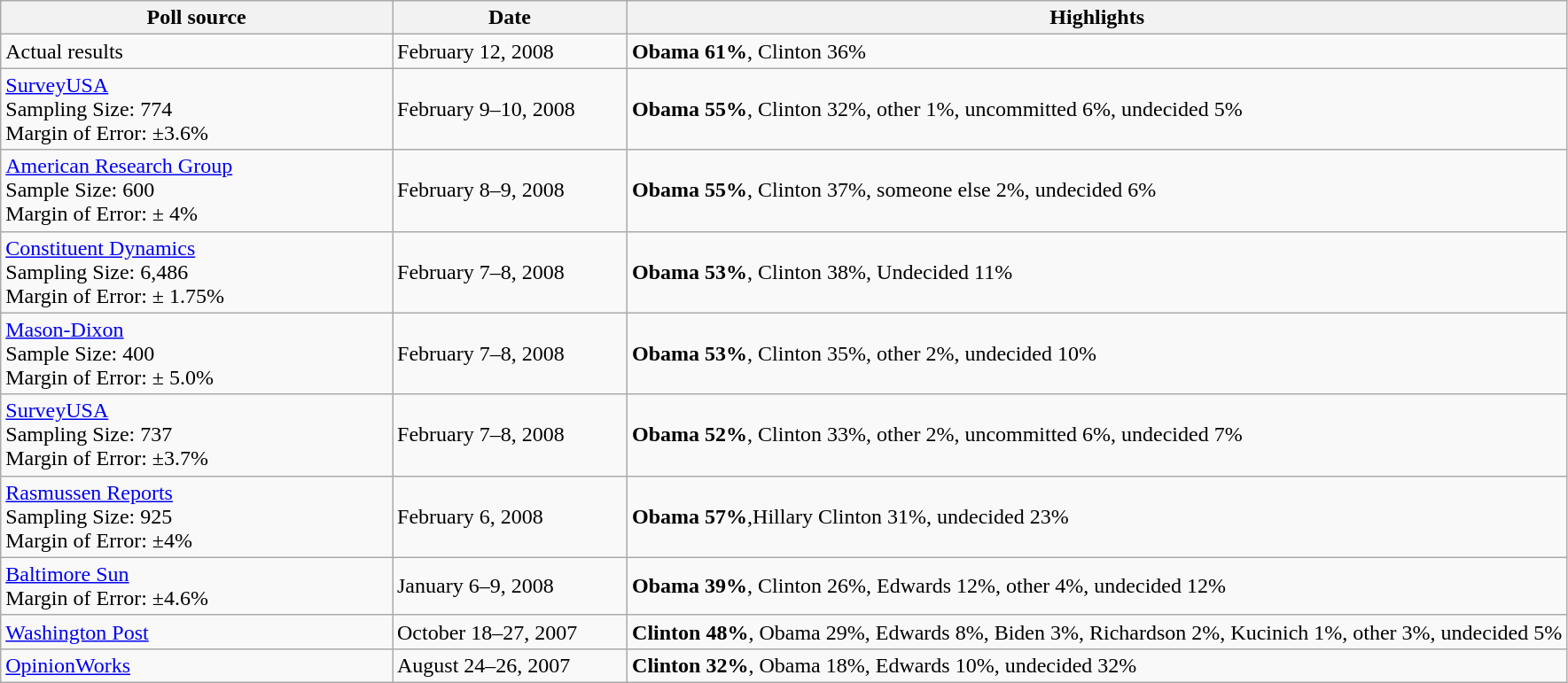<table class="wikitable sortable">
<tr>
<th width="25%">Poll source</th>
<th width="15%">Date</th>
<th width="60%">Highlights</th>
</tr>
<tr>
<td>Actual results</td>
<td>February 12, 2008</td>
<td><strong>Obama 61%</strong>, Clinton 36%</td>
</tr>
<tr>
<td><a href='#'>SurveyUSA</a><br>Sampling Size: 774<br>
Margin of Error: ±3.6%</td>
<td>February 9–10, 2008</td>
<td><strong>Obama 55%</strong>, Clinton 32%, other 1%, uncommitted 6%, undecided 5%</td>
</tr>
<tr>
<td><a href='#'>American Research Group</a><br>Sample Size: 600<br>
Margin of Error: ± 4%</td>
<td>February 8–9, 2008</td>
<td><strong>Obama 55%</strong>, Clinton 37%, someone else 2%, undecided 6%</td>
</tr>
<tr>
<td><a href='#'>Constituent Dynamics</a><br>Sampling Size: 6,486<br>
Margin of Error: ± 1.75%</td>
<td>February 7–8, 2008</td>
<td><strong>Obama 53%</strong>, Clinton 38%, Undecided 11%</td>
</tr>
<tr>
<td><a href='#'>Mason-Dixon</a><br>Sample Size: 400<br>
Margin of Error: ± 5.0%</td>
<td>February 7–8, 2008</td>
<td><strong>Obama 53%</strong>, Clinton 35%, other 2%, undecided 10%</td>
</tr>
<tr>
<td><a href='#'>SurveyUSA</a><br>Sampling Size: 737<br>
Margin of Error: ±3.7%</td>
<td>February 7–8, 2008</td>
<td><strong>Obama 52%</strong>, Clinton 33%, other 2%, uncommitted 6%, undecided 7%</td>
</tr>
<tr>
<td><a href='#'>Rasmussen Reports</a><br>Sampling Size: 925<br>
Margin of Error: ±4%</td>
<td>February 6, 2008</td>
<td><strong>Obama 57%</strong>,Hillary Clinton 31%, undecided 23%</td>
</tr>
<tr>
<td><a href='#'>Baltimore Sun</a><br>Margin of Error: ±4.6%</td>
<td>January 6–9, 2008</td>
<td><strong>Obama 39%</strong>, Clinton 26%, Edwards 12%, other 4%, undecided 12%</td>
</tr>
<tr>
<td><a href='#'>Washington Post</a></td>
<td>October 18–27, 2007</td>
<td><strong>Clinton 48%</strong>, Obama 29%, Edwards 8%, Biden 3%, Richardson 2%, Kucinich 1%, other 3%, undecided 5%</td>
</tr>
<tr>
<td><a href='#'>OpinionWorks</a></td>
<td>August 24–26, 2007</td>
<td><strong>Clinton 32%</strong>, Obama 18%, Edwards 10%, undecided 32%</td>
</tr>
</table>
